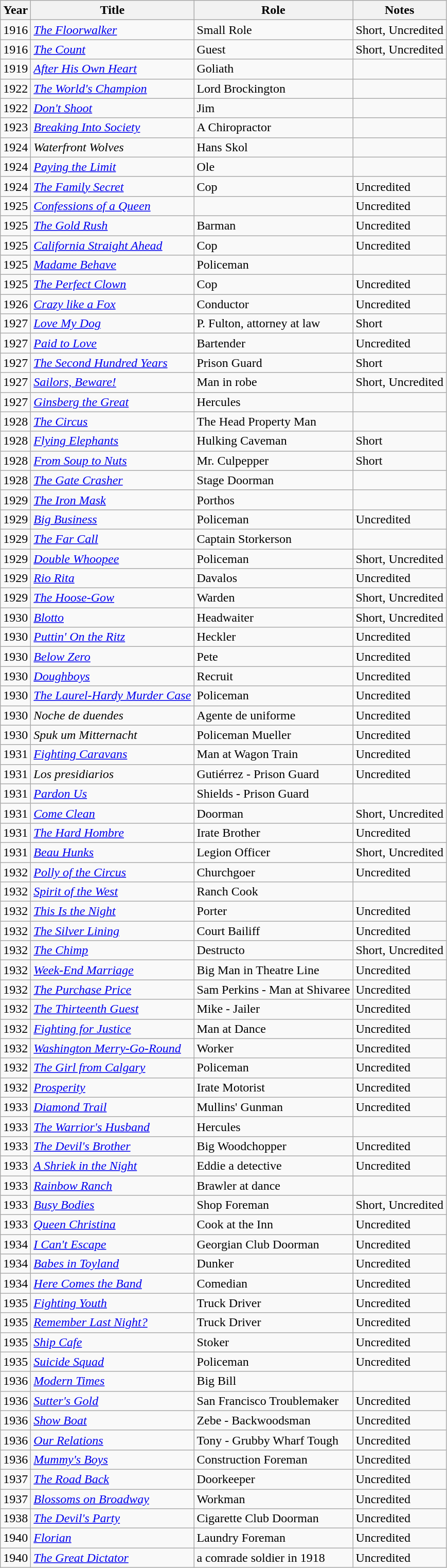<table class="wikitable">
<tr>
<th>Year</th>
<th>Title</th>
<th>Role</th>
<th>Notes</th>
</tr>
<tr>
<td>1916</td>
<td><em><a href='#'>The Floorwalker</a></em></td>
<td>Small Role</td>
<td>Short, Uncredited</td>
</tr>
<tr>
<td>1916</td>
<td><em><a href='#'>The Count</a></em></td>
<td>Guest</td>
<td>Short, Uncredited</td>
</tr>
<tr>
<td>1919</td>
<td><em><a href='#'>After His Own Heart</a></em></td>
<td>Goliath</td>
<td></td>
</tr>
<tr>
<td>1922</td>
<td><em><a href='#'>The World's Champion</a></em></td>
<td>Lord Brockington</td>
<td></td>
</tr>
<tr>
<td>1922</td>
<td><em><a href='#'>Don't Shoot</a></em></td>
<td>Jim</td>
<td></td>
</tr>
<tr>
<td>1923</td>
<td><em><a href='#'>Breaking Into Society</a></em></td>
<td>A Chiropractor</td>
<td></td>
</tr>
<tr>
<td>1924</td>
<td><em>Waterfront Wolves</em></td>
<td>Hans Skol</td>
<td></td>
</tr>
<tr>
<td>1924</td>
<td><em><a href='#'>Paying the Limit</a></em></td>
<td>Ole</td>
<td></td>
</tr>
<tr>
<td>1924</td>
<td><em><a href='#'>The Family Secret</a></em></td>
<td>Cop</td>
<td>Uncredited</td>
</tr>
<tr>
<td>1925</td>
<td><em><a href='#'>Confessions of a Queen</a></em></td>
<td></td>
<td>Uncredited</td>
</tr>
<tr>
<td>1925</td>
<td><em><a href='#'>The Gold Rush</a></em></td>
<td>Barman</td>
<td>Uncredited</td>
</tr>
<tr>
<td>1925</td>
<td><em><a href='#'>California Straight Ahead</a></em></td>
<td>Cop</td>
<td>Uncredited</td>
</tr>
<tr>
<td>1925</td>
<td><em><a href='#'>Madame Behave</a></em></td>
<td>Policeman</td>
<td></td>
</tr>
<tr>
<td>1925</td>
<td><em><a href='#'>The Perfect Clown</a></em></td>
<td>Cop</td>
<td>Uncredited</td>
</tr>
<tr>
<td>1926</td>
<td><em><a href='#'>Crazy like a Fox</a></em></td>
<td>Conductor</td>
<td>Uncredited</td>
</tr>
<tr>
<td>1927</td>
<td><em><a href='#'>Love My Dog</a></em></td>
<td>P. Fulton, attorney at law</td>
<td>Short</td>
</tr>
<tr>
<td>1927</td>
<td><em><a href='#'>Paid to Love</a></em></td>
<td>Bartender</td>
<td>Uncredited</td>
</tr>
<tr>
<td>1927</td>
<td><em><a href='#'>The Second Hundred Years</a></em></td>
<td>Prison Guard</td>
<td>Short</td>
</tr>
<tr>
<td>1927</td>
<td><em><a href='#'>Sailors, Beware!</a></em></td>
<td>Man in robe</td>
<td>Short, Uncredited</td>
</tr>
<tr>
<td>1927</td>
<td><em><a href='#'>Ginsberg the Great</a></em></td>
<td>Hercules</td>
<td></td>
</tr>
<tr>
<td>1928</td>
<td><em><a href='#'>The Circus</a></em></td>
<td>The Head Property Man</td>
<td></td>
</tr>
<tr>
<td>1928</td>
<td><em><a href='#'>Flying Elephants</a></em></td>
<td>Hulking Caveman</td>
<td>Short</td>
</tr>
<tr>
<td>1928</td>
<td><em><a href='#'>From Soup to Nuts</a></em></td>
<td>Mr. Culpepper</td>
<td>Short</td>
</tr>
<tr>
<td>1928</td>
<td><em><a href='#'>The Gate Crasher</a></em></td>
<td>Stage Doorman</td>
<td></td>
</tr>
<tr>
<td>1929</td>
<td><em><a href='#'>The Iron Mask</a></em></td>
<td>Porthos</td>
<td></td>
</tr>
<tr>
<td>1929</td>
<td><em><a href='#'>Big Business</a></em></td>
<td>Policeman</td>
<td>Uncredited</td>
</tr>
<tr>
<td>1929</td>
<td><em><a href='#'>The Far Call</a></em></td>
<td>Captain Storkerson</td>
<td></td>
</tr>
<tr>
<td>1929</td>
<td><em><a href='#'>Double Whoopee</a></em></td>
<td>Policeman</td>
<td>Short, Uncredited</td>
</tr>
<tr>
<td>1929</td>
<td><em><a href='#'>Rio Rita</a></em></td>
<td>Davalos</td>
<td>Uncredited</td>
</tr>
<tr>
<td>1929</td>
<td><em><a href='#'>The Hoose-Gow</a></em></td>
<td>Warden</td>
<td>Short, Uncredited</td>
</tr>
<tr>
<td>1930</td>
<td><em><a href='#'>Blotto</a></em></td>
<td>Headwaiter</td>
<td>Short, Uncredited</td>
</tr>
<tr>
<td>1930</td>
<td><em><a href='#'>Puttin' On the Ritz</a></em></td>
<td>Heckler</td>
<td>Uncredited</td>
</tr>
<tr>
<td>1930</td>
<td><em><a href='#'>Below Zero</a></em></td>
<td>Pete</td>
<td>Uncredited</td>
</tr>
<tr>
<td>1930</td>
<td><em><a href='#'>Doughboys</a></em></td>
<td>Recruit</td>
<td>Uncredited</td>
</tr>
<tr>
<td>1930</td>
<td><em><a href='#'>The Laurel-Hardy Murder Case</a></em></td>
<td>Policeman</td>
<td>Uncredited</td>
</tr>
<tr>
<td>1930</td>
<td><em>Noche de duendes</em></td>
<td>Agente de uniforme</td>
<td>Uncredited</td>
</tr>
<tr>
<td>1930</td>
<td><em>Spuk um Mitternacht</em></td>
<td>Policeman Mueller</td>
<td>Uncredited</td>
</tr>
<tr>
<td>1931</td>
<td><em><a href='#'>Fighting Caravans</a></em></td>
<td>Man at Wagon Train</td>
<td>Uncredited</td>
</tr>
<tr>
<td>1931</td>
<td><em>Los presidiarios</em></td>
<td>Gutiérrez - Prison Guard</td>
<td>Uncredited</td>
</tr>
<tr>
<td>1931</td>
<td><em><a href='#'>Pardon Us</a></em></td>
<td>Shields - Prison Guard</td>
<td></td>
</tr>
<tr>
<td>1931</td>
<td><em><a href='#'>Come Clean</a></em></td>
<td>Doorman</td>
<td>Short, Uncredited</td>
</tr>
<tr>
<td>1931</td>
<td><em><a href='#'>The Hard Hombre</a></em></td>
<td>Irate Brother</td>
<td>Uncredited</td>
</tr>
<tr>
<td>1931</td>
<td><em><a href='#'>Beau Hunks</a></em></td>
<td>Legion Officer</td>
<td>Short, Uncredited</td>
</tr>
<tr>
<td>1932</td>
<td><em><a href='#'>Polly of the Circus</a></em></td>
<td>Churchgoer</td>
<td>Uncredited</td>
</tr>
<tr>
<td>1932</td>
<td><em><a href='#'>Spirit of the West</a></em></td>
<td>Ranch Cook</td>
<td></td>
</tr>
<tr>
<td>1932</td>
<td><em><a href='#'>This Is the Night</a></em></td>
<td>Porter</td>
<td>Uncredited</td>
</tr>
<tr>
<td>1932</td>
<td><em><a href='#'>The Silver Lining</a></em></td>
<td>Court Bailiff</td>
<td>Uncredited</td>
</tr>
<tr>
<td>1932</td>
<td><em><a href='#'>The Chimp</a></em></td>
<td>Destructo</td>
<td>Short, Uncredited</td>
</tr>
<tr>
<td>1932</td>
<td><em><a href='#'>Week-End Marriage</a></em></td>
<td>Big Man in Theatre Line</td>
<td>Uncredited</td>
</tr>
<tr>
<td>1932</td>
<td><em><a href='#'>The Purchase Price</a></em></td>
<td>Sam Perkins - Man at Shivaree</td>
<td>Uncredited</td>
</tr>
<tr>
<td>1932</td>
<td><em><a href='#'>The Thirteenth Guest</a></em></td>
<td>Mike - Jailer</td>
<td>Uncredited</td>
</tr>
<tr>
<td>1932</td>
<td><em><a href='#'>Fighting for Justice</a></em></td>
<td>Man at Dance</td>
<td>Uncredited</td>
</tr>
<tr>
<td>1932</td>
<td><em><a href='#'>Washington Merry-Go-Round</a></em></td>
<td>Worker</td>
<td>Uncredited</td>
</tr>
<tr>
<td>1932</td>
<td><em><a href='#'>The Girl from Calgary</a></em></td>
<td>Policeman</td>
<td>Uncredited</td>
</tr>
<tr>
<td>1932</td>
<td><em><a href='#'>Prosperity</a></em></td>
<td>Irate Motorist</td>
<td>Uncredited</td>
</tr>
<tr>
<td>1933</td>
<td><em><a href='#'>Diamond Trail</a></em></td>
<td>Mullins' Gunman</td>
<td>Uncredited</td>
</tr>
<tr>
<td>1933</td>
<td><em><a href='#'>The Warrior's Husband</a></em></td>
<td>Hercules</td>
<td></td>
</tr>
<tr>
<td>1933</td>
<td><em><a href='#'>The Devil's Brother</a></em></td>
<td>Big Woodchopper</td>
<td>Uncredited</td>
</tr>
<tr>
<td>1933</td>
<td><em><a href='#'>A Shriek in the Night</a></em></td>
<td>Eddie a detective</td>
<td>Uncredited</td>
</tr>
<tr>
<td>1933</td>
<td><em><a href='#'>Rainbow Ranch</a></em></td>
<td>Brawler at dance</td>
<td></td>
</tr>
<tr>
<td>1933</td>
<td><em><a href='#'>Busy Bodies</a></em></td>
<td>Shop Foreman</td>
<td>Short, Uncredited</td>
</tr>
<tr>
<td>1933</td>
<td><em><a href='#'>Queen Christina</a></em></td>
<td>Cook at the Inn</td>
<td>Uncredited</td>
</tr>
<tr>
<td>1934</td>
<td><em><a href='#'>I Can't Escape</a></em></td>
<td>Georgian Club Doorman</td>
<td>Uncredited</td>
</tr>
<tr>
<td>1934</td>
<td><em><a href='#'>Babes in Toyland</a></em></td>
<td>Dunker</td>
<td>Uncredited</td>
</tr>
<tr>
<td>1934</td>
<td><em><a href='#'>Here Comes the Band</a></em></td>
<td>Comedian</td>
<td>Uncredited</td>
</tr>
<tr>
<td>1935</td>
<td><em><a href='#'>Fighting Youth</a></em></td>
<td>Truck Driver</td>
<td>Uncredited</td>
</tr>
<tr>
<td>1935</td>
<td><em><a href='#'>Remember Last Night?</a></em></td>
<td>Truck Driver</td>
<td>Uncredited</td>
</tr>
<tr>
<td>1935</td>
<td><em><a href='#'>Ship Cafe</a></em></td>
<td>Stoker</td>
<td>Uncredited</td>
</tr>
<tr>
<td>1935</td>
<td><em><a href='#'>Suicide Squad</a></em></td>
<td>Policeman</td>
<td>Uncredited</td>
</tr>
<tr>
<td>1936</td>
<td><em><a href='#'>Modern Times</a></em></td>
<td>Big Bill</td>
<td></td>
</tr>
<tr>
<td>1936</td>
<td><em><a href='#'>Sutter's Gold</a></em></td>
<td>San Francisco Troublemaker</td>
<td>Uncredited</td>
</tr>
<tr>
<td>1936</td>
<td><em><a href='#'>Show Boat</a></em></td>
<td>Zebe - Backwoodsman</td>
<td>Uncredited</td>
</tr>
<tr>
<td>1936</td>
<td><em><a href='#'>Our Relations</a></em></td>
<td>Tony - Grubby Wharf Tough</td>
<td>Uncredited</td>
</tr>
<tr>
<td>1936</td>
<td><em><a href='#'>Mummy's Boys</a></em></td>
<td>Construction Foreman</td>
<td>Uncredited</td>
</tr>
<tr>
<td>1937</td>
<td><em><a href='#'>The Road Back</a></em></td>
<td>Doorkeeper</td>
<td>Uncredited</td>
</tr>
<tr>
<td>1937</td>
<td><em><a href='#'>Blossoms on Broadway</a></em></td>
<td>Workman</td>
<td>Uncredited</td>
</tr>
<tr>
<td>1938</td>
<td><em><a href='#'>The Devil's Party</a></em></td>
<td>Cigarette Club Doorman</td>
<td>Uncredited</td>
</tr>
<tr>
<td>1940</td>
<td><em><a href='#'>Florian</a></em></td>
<td>Laundry Foreman</td>
<td>Uncredited</td>
</tr>
<tr>
<td>1940</td>
<td><em><a href='#'>The Great Dictator</a></em></td>
<td>a comrade soldier in 1918</td>
<td>Uncredited</td>
</tr>
</table>
